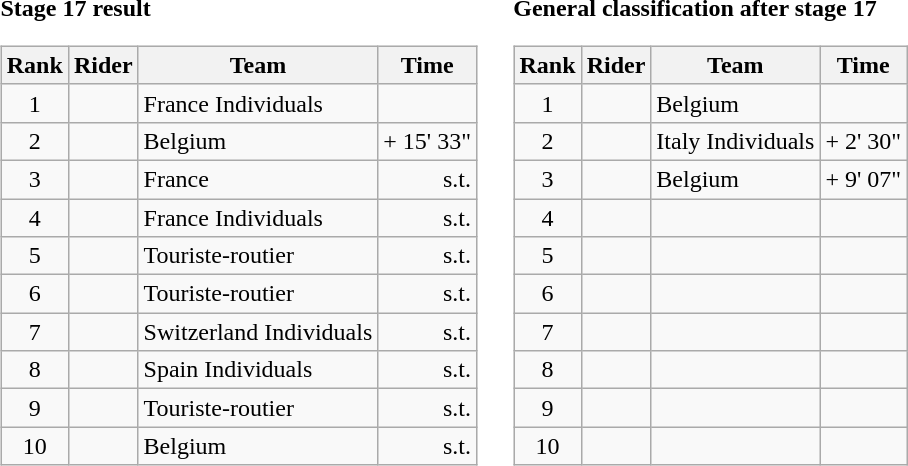<table>
<tr>
<td><strong>Stage 17 result</strong><br><table class="wikitable">
<tr>
<th scope="col">Rank</th>
<th scope="col">Rider</th>
<th scope="col">Team</th>
<th scope="col">Time</th>
</tr>
<tr>
<td style="text-align:center;">1</td>
<td></td>
<td>France Individuals</td>
<td style="text-align:right;"></td>
</tr>
<tr>
<td style="text-align:center;">2</td>
<td></td>
<td>Belgium</td>
<td style="text-align:right;">+ 15' 33"</td>
</tr>
<tr>
<td style="text-align:center;">3</td>
<td></td>
<td>France</td>
<td style="text-align:right;">s.t.</td>
</tr>
<tr>
<td style="text-align:center;">4</td>
<td></td>
<td>France Individuals</td>
<td style="text-align:right;">s.t.</td>
</tr>
<tr>
<td style="text-align:center;">5</td>
<td></td>
<td>Touriste-routier</td>
<td style="text-align:right;">s.t.</td>
</tr>
<tr>
<td style="text-align:center;">6</td>
<td></td>
<td>Touriste-routier</td>
<td style="text-align:right;">s.t.</td>
</tr>
<tr>
<td style="text-align:center;">7</td>
<td></td>
<td>Switzerland Individuals</td>
<td style="text-align:right;">s.t.</td>
</tr>
<tr>
<td style="text-align:center;">8</td>
<td></td>
<td>Spain Individuals</td>
<td style="text-align:right;">s.t.</td>
</tr>
<tr>
<td style="text-align:center;">9</td>
<td></td>
<td>Touriste-routier</td>
<td style="text-align:right;">s.t.</td>
</tr>
<tr>
<td style="text-align:center;">10</td>
<td></td>
<td>Belgium</td>
<td style="text-align:right;">s.t.</td>
</tr>
</table>
</td>
<td></td>
<td><strong>General classification after stage 17</strong><br><table class="wikitable">
<tr>
<th scope="col">Rank</th>
<th scope="col">Rider</th>
<th scope="col">Team</th>
<th scope="col">Time</th>
</tr>
<tr>
<td style="text-align:center;">1</td>
<td></td>
<td>Belgium</td>
<td style="text-align:right;"></td>
</tr>
<tr>
<td style="text-align:center;">2</td>
<td></td>
<td>Italy Individuals</td>
<td style="text-align:right;">+ 2' 30"</td>
</tr>
<tr>
<td style="text-align:center;">3</td>
<td></td>
<td>Belgium</td>
<td style="text-align:right;">+ 9' 07"</td>
</tr>
<tr>
<td style="text-align:center;">4</td>
<td></td>
<td></td>
<td></td>
</tr>
<tr>
<td style="text-align:center;">5</td>
<td></td>
<td></td>
<td></td>
</tr>
<tr>
<td style="text-align:center;">6</td>
<td></td>
<td></td>
<td></td>
</tr>
<tr>
<td style="text-align:center;">7</td>
<td></td>
<td></td>
<td></td>
</tr>
<tr>
<td style="text-align:center;">8</td>
<td></td>
<td></td>
<td></td>
</tr>
<tr>
<td style="text-align:center;">9</td>
<td></td>
<td></td>
<td></td>
</tr>
<tr>
<td style="text-align:center;">10</td>
<td></td>
<td></td>
<td></td>
</tr>
</table>
</td>
</tr>
</table>
